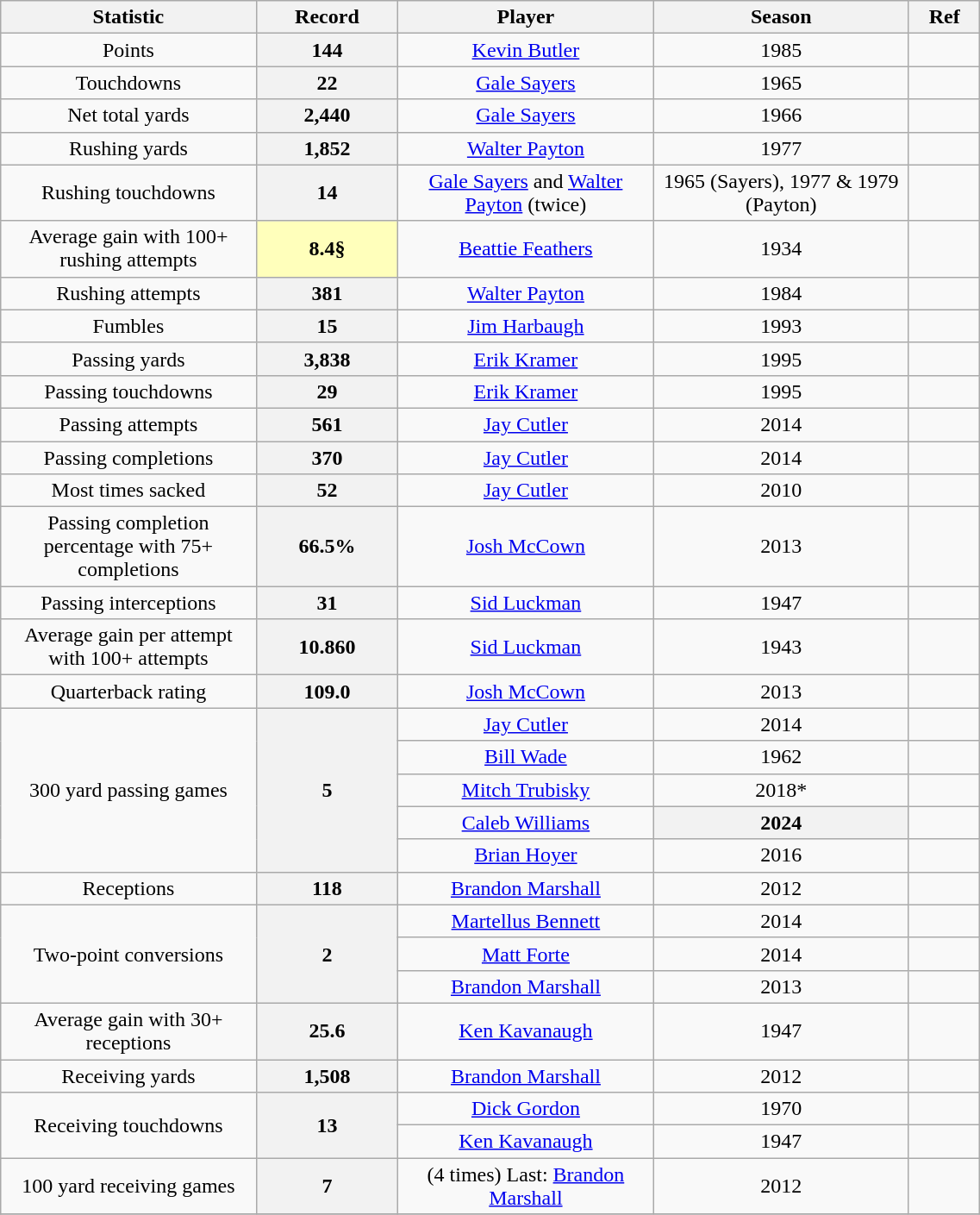<table class="sortable wikitable" style="text-align:center" width="60%">
<tr>
<th scope="col" width=18%>Statistic</th>
<th scope="col" width=10% class="unsortable">Record</th>
<th scope="col" width=18%>Player</th>
<th scope="col" width=18%>Season</th>
<th scope="col" width=5% class="unsortable">Ref</th>
</tr>
<tr>
<td>Points</td>
<th>144</th>
<td><a href='#'>Kevin Butler</a></td>
<td>1985</td>
<td></td>
</tr>
<tr>
<td>Touchdowns</td>
<th>22</th>
<td><a href='#'>Gale Sayers</a></td>
<td>1965</td>
<td></td>
</tr>
<tr>
<td>Net total yards</td>
<th>2,440</th>
<td><a href='#'>Gale Sayers</a></td>
<td>1966</td>
<td></td>
</tr>
<tr>
<td>Rushing yards</td>
<th>1,852</th>
<td><a href='#'>Walter Payton</a></td>
<td>1977</td>
<td></td>
</tr>
<tr>
<td>Rushing touchdowns</td>
<th>14</th>
<td><a href='#'>Gale Sayers</a> and <a href='#'>Walter Payton</a> (twice)</td>
<td>1965 (Sayers), 1977 & 1979 (Payton)</td>
<td></td>
</tr>
<tr>
<td>Average gain with 100+ rushing attempts</td>
<th style="background-color:#ffffbb">8.4§</th>
<td><a href='#'>Beattie Feathers</a></td>
<td>1934</td>
<td></td>
</tr>
<tr>
<td>Rushing attempts</td>
<th>381</th>
<td><a href='#'>Walter Payton</a></td>
<td>1984</td>
<td></td>
</tr>
<tr>
<td>Fumbles</td>
<th>15</th>
<td><a href='#'>Jim Harbaugh</a></td>
<td>1993</td>
<td></td>
</tr>
<tr>
<td>Passing yards</td>
<th>3,838</th>
<td><a href='#'>Erik Kramer</a></td>
<td>1995</td>
<td></td>
</tr>
<tr>
<td>Passing touchdowns</td>
<th>29</th>
<td><a href='#'>Erik Kramer</a></td>
<td>1995</td>
<td></td>
</tr>
<tr>
<td>Passing attempts</td>
<th>561</th>
<td><a href='#'>Jay Cutler</a></td>
<td>2014</td>
<td></td>
</tr>
<tr>
<td>Passing completions</td>
<th>370</th>
<td><a href='#'>Jay Cutler</a></td>
<td>2014</td>
<td></td>
</tr>
<tr>
<td>Most times sacked</td>
<th>52</th>
<td><a href='#'>Jay Cutler</a></td>
<td>2010</td>
<td></td>
</tr>
<tr>
<td>Passing completion percentage with 75+ completions</td>
<th>66.5%</th>
<td><a href='#'>Josh McCown</a></td>
<td>2013</td>
<td></td>
</tr>
<tr>
<td>Passing interceptions</td>
<th>31</th>
<td><a href='#'>Sid Luckman</a></td>
<td>1947</td>
<td></td>
</tr>
<tr>
<td>Average gain per attempt with 100+ attempts</td>
<th>10.860</th>
<td><a href='#'>Sid Luckman</a></td>
<td>1943</td>
<td></td>
</tr>
<tr>
<td>Quarterback rating</td>
<th>109.0</th>
<td><a href='#'>Josh McCown</a></td>
<td>2013</td>
<td></td>
</tr>
<tr>
<td rowspan="5">300 yard passing games</td>
<th rowspan="5">5</th>
<td><a href='#'>Jay Cutler</a></td>
<td>2014</td>
<td></td>
</tr>
<tr>
<td><a href='#'>Bill Wade</a></td>
<td>1962</td>
<td></td>
</tr>
<tr>
<td><a href='#'>Mitch Trubisky</a></td>
<td>2018*</td>
<td></td>
</tr>
<tr>
<td><a href='#'>Caleb Williams</a></td>
<th>2024</th>
<td></td>
</tr>
<tr>
<td><a href='#'>Brian Hoyer</a></td>
<td>2016</td>
<td></td>
</tr>
<tr>
<td>Receptions</td>
<th>118</th>
<td><a href='#'>Brandon Marshall</a></td>
<td>2012</td>
<td></td>
</tr>
<tr>
<td rowSpan="3">Two-point conversions</td>
<th rowSpan="3">2</th>
<td><a href='#'>Martellus Bennett</a></td>
<td>2014</td>
<td></td>
</tr>
<tr>
<td><a href='#'>Matt Forte</a></td>
<td>2014</td>
<td></td>
</tr>
<tr>
<td><a href='#'>Brandon Marshall</a></td>
<td>2013</td>
<td></td>
</tr>
<tr>
<td>Average gain with 30+ receptions</td>
<th>25.6</th>
<td><a href='#'>Ken Kavanaugh</a></td>
<td>1947</td>
<td></td>
</tr>
<tr>
<td>Receiving yards</td>
<th>1,508</th>
<td><a href='#'>Brandon Marshall</a></td>
<td>2012</td>
<td></td>
</tr>
<tr>
<td rowSpan="2">Receiving touchdowns</td>
<th rowSpan="2">13</th>
<td><a href='#'>Dick Gordon</a></td>
<td>1970</td>
<td></td>
</tr>
<tr>
<td><a href='#'>Ken Kavanaugh</a></td>
<td>1947</td>
<td></td>
</tr>
<tr>
<td>100 yard receiving games</td>
<th>7</th>
<td>(4 times) Last: <a href='#'>Brandon Marshall</a></td>
<td>2012</td>
<td></td>
</tr>
<tr>
</tr>
</table>
